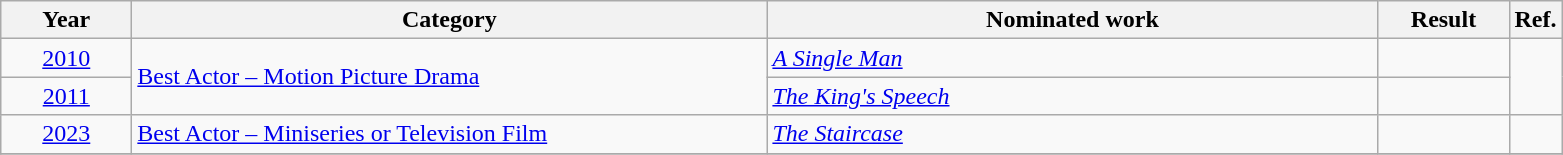<table class=wikitable>
<tr>
<th scope="col" style="width:5em;">Year</th>
<th scope="col" style="width:26em;">Category</th>
<th scope="col" style="width:25em;">Nominated work</th>
<th scope="col" style="width:5em;">Result</th>
<th>Ref.</th>
</tr>
<tr>
<td style="text-align:center;"><a href='#'>2010</a></td>
<td rowspan=2><a href='#'>Best Actor – Motion Picture Drama</a></td>
<td><em><a href='#'>A Single Man</a></em></td>
<td></td>
<td style="text-align:center;", rowspan=2></td>
</tr>
<tr>
<td style="text-align:center;"><a href='#'>2011</a></td>
<td><em><a href='#'>The King's Speech</a></em></td>
<td></td>
</tr>
<tr>
<td style="text-align:center;"><a href='#'>2023</a></td>
<td><a href='#'>Best Actor – Miniseries or Television Film</a></td>
<td><em><a href='#'>The Staircase</a></em></td>
<td></td>
<td style="text-align:center;"></td>
</tr>
<tr>
</tr>
</table>
